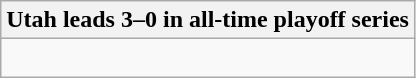<table class="wikitable collapsible collapsed">
<tr>
<th>Utah leads 3–0 in all-time playoff series</th>
</tr>
<tr>
<td><br>

</td>
</tr>
</table>
